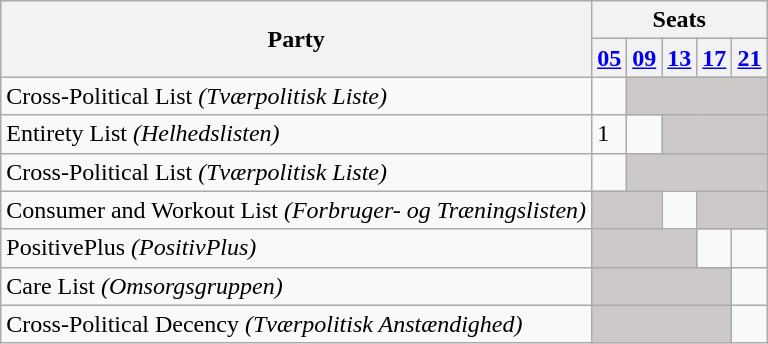<table class="wikitable">
<tr>
<th rowspan=2>Party</th>
<th colspan=11>Seats</th>
</tr>
<tr>
<th><a href='#'>05</a></th>
<th><a href='#'>09</a></th>
<th><a href='#'>13</a></th>
<th><a href='#'>17</a></th>
<th><a href='#'>21</a></th>
</tr>
<tr>
<td>Cross-Political List <em>(Tværpolitisk Liste)</em></td>
<td></td>
<td style="background:#CDC9C9;" colspan=4></td>
</tr>
<tr>
<td>Entirety List <em>(Helhedslisten)</em></td>
<td>1</td>
<td></td>
<td style="background:#CDC9C9;" colspan=3></td>
</tr>
<tr>
<td>Cross-Political List <em>(Tværpolitisk Liste)</em></td>
<td></td>
<td style="background:#CDC9C9;" colspan=4></td>
</tr>
<tr>
<td>Consumer and Workout List <em>(Forbruger- og Træningslisten)</em></td>
<td style="background:#CDC9C9;" colspan=2></td>
<td></td>
<td style="background:#CDC9C9;" colspan=2></td>
</tr>
<tr>
<td>PositivePlus <em>(PositivPlus)</em></td>
<td style="background:#CDC9C9;" colspan=3></td>
<td></td>
<td></td>
</tr>
<tr>
<td>Care List <em>(Omsorgsgruppen)</em></td>
<td style="background:#CDC9C9;" colspan=4></td>
<td></td>
</tr>
<tr>
<td>Cross-Political Decency <em>(Tværpolitisk Anstændighed)</em></td>
<td style="background:#CDC9C9;" colspan=4></td>
<td></td>
</tr>
</table>
